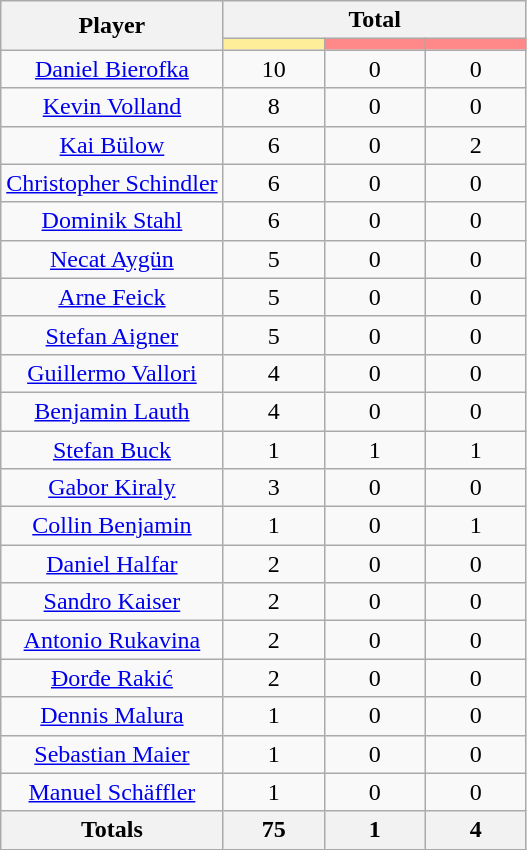<table class="wikitable" style="text-align:center;">
<tr style="text-align:center;">
<th rowspan="2">Player</th>
<th colspan="3">Total</th>
</tr>
<tr>
<th style="width:60px; background:#fe9;"></th>
<th style="width:60px; background:#ff8888;"></th>
<th style="width:60px; background:#ff8888;"></th>
</tr>
<tr>
<td><a href='#'>Daniel Bierofka</a></td>
<td>10</td>
<td>0</td>
<td>0</td>
</tr>
<tr>
<td><a href='#'>Kevin Volland</a></td>
<td>8</td>
<td>0</td>
<td>0</td>
</tr>
<tr>
<td><a href='#'>Kai Bülow</a></td>
<td>6</td>
<td>0</td>
<td>2</td>
</tr>
<tr>
<td><a href='#'>Christopher Schindler</a></td>
<td>6</td>
<td>0</td>
<td>0</td>
</tr>
<tr>
<td><a href='#'>Dominik Stahl</a></td>
<td>6</td>
<td>0</td>
<td>0</td>
</tr>
<tr>
<td><a href='#'>Necat Aygün</a></td>
<td>5</td>
<td>0</td>
<td>0</td>
</tr>
<tr>
<td><a href='#'>Arne Feick</a></td>
<td>5</td>
<td>0</td>
<td>0</td>
</tr>
<tr>
<td><a href='#'>Stefan Aigner</a></td>
<td>5</td>
<td>0</td>
<td>0</td>
</tr>
<tr>
<td><a href='#'>Guillermo Vallori</a></td>
<td>4</td>
<td>0</td>
<td>0</td>
</tr>
<tr>
<td><a href='#'>Benjamin Lauth</a></td>
<td>4</td>
<td>0</td>
<td>0</td>
</tr>
<tr>
<td><a href='#'>Stefan Buck</a></td>
<td>1</td>
<td>1</td>
<td>1</td>
</tr>
<tr>
<td><a href='#'>Gabor Kiraly</a></td>
<td>3</td>
<td>0</td>
<td>0</td>
</tr>
<tr>
<td><a href='#'>Collin Benjamin</a></td>
<td>1</td>
<td>0</td>
<td>1</td>
</tr>
<tr>
<td><a href='#'>Daniel Halfar</a></td>
<td>2</td>
<td>0</td>
<td>0</td>
</tr>
<tr>
<td><a href='#'>Sandro Kaiser</a></td>
<td>2</td>
<td>0</td>
<td>0</td>
</tr>
<tr>
<td><a href='#'>Antonio Rukavina</a></td>
<td>2</td>
<td>0</td>
<td>0</td>
</tr>
<tr>
<td><a href='#'>Đorđe Rakić</a></td>
<td>2</td>
<td>0</td>
<td>0</td>
</tr>
<tr>
<td><a href='#'>Dennis Malura</a></td>
<td>1</td>
<td>0</td>
<td>0</td>
</tr>
<tr>
<td><a href='#'>Sebastian Maier</a></td>
<td>1</td>
<td>0</td>
<td>0</td>
</tr>
<tr>
<td><a href='#'>Manuel Schäffler</a></td>
<td>1</td>
<td>0</td>
<td>0</td>
</tr>
<tr>
<th>Totals</th>
<th>75</th>
<th>1</th>
<th>4</th>
</tr>
</table>
